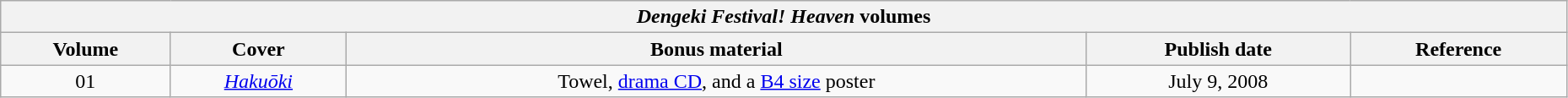<table class="wikitable" style="width: 98%; text-align: center;">
<tr>
<th ! colspan="5"><em>Dengeki Festival! Heaven</em> volumes</th>
</tr>
<tr>
<th>Volume</th>
<th>Cover</th>
<th>Bonus material</th>
<th>Publish date</th>
<th>Reference</th>
</tr>
<tr>
<td>01</td>
<td><em><a href='#'>Hakuōki</a></em></td>
<td>Towel, <a href='#'>drama CD</a>, and a <a href='#'>B4 size</a> poster</td>
<td>July 9, 2008</td>
<td></td>
</tr>
</table>
